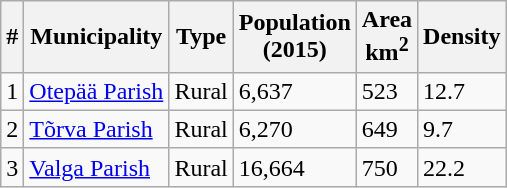<table class="wikitable sortable">
<tr>
<th>#</th>
<th>Municipality</th>
<th>Type</th>
<th>Population<br>(2015)</th>
<th>Area<br>km<sup>2</sup></th>
<th>Density</th>
</tr>
<tr>
<td>1</td>
<td><a href='#'>Otepää Parish</a></td>
<td>Rural</td>
<td>6,637</td>
<td>523</td>
<td>12.7</td>
</tr>
<tr>
<td>2</td>
<td><a href='#'>Tõrva Parish</a></td>
<td>Rural</td>
<td>6,270</td>
<td>649</td>
<td>9.7</td>
</tr>
<tr>
<td>3</td>
<td><a href='#'>Valga Parish</a></td>
<td>Rural</td>
<td>16,664</td>
<td>750</td>
<td>22.2</td>
</tr>
</table>
